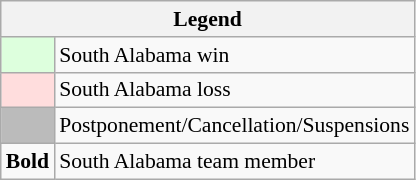<table class="wikitable" style="font-size:90%">
<tr>
<th colspan="2">Legend</th>
</tr>
<tr>
<td bgcolor="#ddffdd"> </td>
<td>South Alabama win</td>
</tr>
<tr>
<td bgcolor="#ffdddd"> </td>
<td>South Alabama loss</td>
</tr>
<tr>
<td bgcolor="#bbbbbb"> </td>
<td>Postponement/Cancellation/Suspensions</td>
</tr>
<tr>
<td><strong>Bold</strong></td>
<td>South Alabama team member</td>
</tr>
</table>
